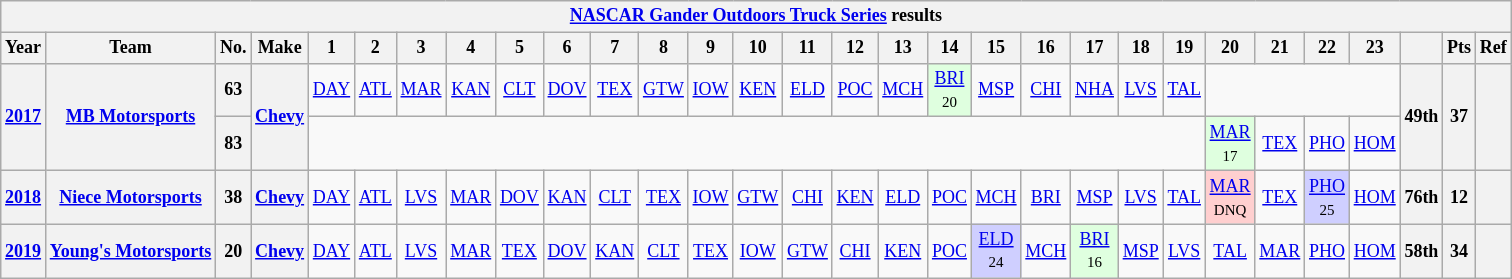<table class="wikitable" style="text-align:center; font-size:75%">
<tr>
<th colspan=45><a href='#'>NASCAR Gander Outdoors Truck Series</a> results</th>
</tr>
<tr>
<th>Year</th>
<th>Team</th>
<th>No.</th>
<th>Make</th>
<th>1</th>
<th>2</th>
<th>3</th>
<th>4</th>
<th>5</th>
<th>6</th>
<th>7</th>
<th>8</th>
<th>9</th>
<th>10</th>
<th>11</th>
<th>12</th>
<th>13</th>
<th>14</th>
<th>15</th>
<th>16</th>
<th>17</th>
<th>18</th>
<th>19</th>
<th>20</th>
<th>21</th>
<th>22</th>
<th>23</th>
<th></th>
<th>Pts</th>
<th>Ref</th>
</tr>
<tr>
<th rowspan=2><a href='#'>2017</a></th>
<th rowspan=2><a href='#'>MB Motorsports</a></th>
<th>63</th>
<th rowspan=2><a href='#'>Chevy</a></th>
<td><a href='#'>DAY</a></td>
<td><a href='#'>ATL</a></td>
<td><a href='#'>MAR</a></td>
<td><a href='#'>KAN</a></td>
<td><a href='#'>CLT</a></td>
<td><a href='#'>DOV</a></td>
<td><a href='#'>TEX</a></td>
<td><a href='#'>GTW</a></td>
<td><a href='#'>IOW</a></td>
<td><a href='#'>KEN</a></td>
<td><a href='#'>ELD</a></td>
<td><a href='#'>POC</a></td>
<td><a href='#'>MCH</a></td>
<td style="background:#DFFFDF;"><a href='#'>BRI</a><br><small>20</small></td>
<td><a href='#'>MSP</a></td>
<td><a href='#'>CHI</a></td>
<td><a href='#'>NHA</a></td>
<td><a href='#'>LVS</a></td>
<td><a href='#'>TAL</a></td>
<td colspan=4></td>
<th rowspan=2>49th</th>
<th rowspan=2>37</th>
<th rowspan=2></th>
</tr>
<tr>
<th>83</th>
<td colspan=19></td>
<td style="background:#DFFFDF;"><a href='#'>MAR</a><br><small>17</small></td>
<td><a href='#'>TEX</a></td>
<td><a href='#'>PHO</a></td>
<td><a href='#'>HOM</a></td>
</tr>
<tr>
<th><a href='#'>2018</a></th>
<th><a href='#'>Niece Motorsports</a></th>
<th>38</th>
<th><a href='#'>Chevy</a></th>
<td><a href='#'>DAY</a></td>
<td><a href='#'>ATL</a></td>
<td><a href='#'>LVS</a></td>
<td><a href='#'>MAR</a></td>
<td><a href='#'>DOV</a></td>
<td><a href='#'>KAN</a></td>
<td><a href='#'>CLT</a></td>
<td><a href='#'>TEX</a></td>
<td><a href='#'>IOW</a></td>
<td><a href='#'>GTW</a></td>
<td><a href='#'>CHI</a></td>
<td><a href='#'>KEN</a></td>
<td><a href='#'>ELD</a></td>
<td><a href='#'>POC</a></td>
<td><a href='#'>MCH</a></td>
<td><a href='#'>BRI</a></td>
<td><a href='#'>MSP</a></td>
<td><a href='#'>LVS</a></td>
<td><a href='#'>TAL</a></td>
<td style="background:#FFCFCF;"><a href='#'>MAR</a><br><small>DNQ</small></td>
<td><a href='#'>TEX</a></td>
<td style="background:#CFCFFF;"><a href='#'>PHO</a><br><small>25</small></td>
<td><a href='#'>HOM</a></td>
<th>76th</th>
<th>12</th>
<th></th>
</tr>
<tr>
<th><a href='#'>2019</a></th>
<th><a href='#'>Young's Motorsports</a></th>
<th>20</th>
<th><a href='#'>Chevy</a></th>
<td><a href='#'>DAY</a></td>
<td><a href='#'>ATL</a></td>
<td><a href='#'>LVS</a></td>
<td><a href='#'>MAR</a></td>
<td><a href='#'>TEX</a></td>
<td><a href='#'>DOV</a></td>
<td><a href='#'>KAN</a></td>
<td><a href='#'>CLT</a></td>
<td><a href='#'>TEX</a></td>
<td><a href='#'>IOW</a></td>
<td><a href='#'>GTW</a></td>
<td><a href='#'>CHI</a></td>
<td><a href='#'>KEN</a></td>
<td><a href='#'>POC</a></td>
<td style="background:#CFCFFF;"><a href='#'>ELD</a><br><small>24</small></td>
<td><a href='#'>MCH</a></td>
<td style="background:#DFFFDF;"><a href='#'>BRI</a><br><small>16</small></td>
<td><a href='#'>MSP</a></td>
<td><a href='#'>LVS</a></td>
<td><a href='#'>TAL</a></td>
<td><a href='#'>MAR</a></td>
<td><a href='#'>PHO</a></td>
<td><a href='#'>HOM</a></td>
<th>58th</th>
<th>34</th>
<th></th>
</tr>
</table>
